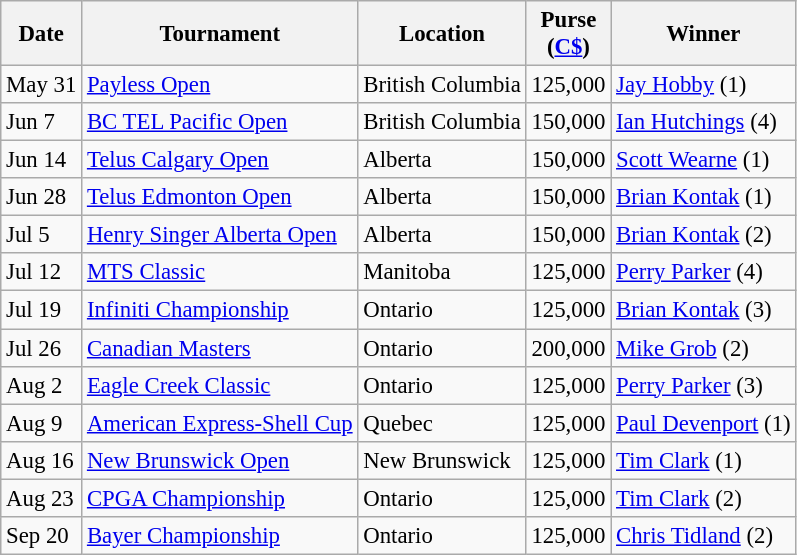<table class="wikitable" style="font-size:95%">
<tr>
<th>Date</th>
<th>Tournament</th>
<th>Location</th>
<th>Purse<br>(<a href='#'>C$</a>)</th>
<th>Winner</th>
</tr>
<tr>
<td>May 31</td>
<td><a href='#'>Payless Open</a></td>
<td>British Columbia</td>
<td align=right>125,000</td>
<td> <a href='#'>Jay Hobby</a> (1)</td>
</tr>
<tr>
<td>Jun 7</td>
<td><a href='#'>BC TEL Pacific Open</a></td>
<td>British Columbia</td>
<td align=right>150,000</td>
<td> <a href='#'>Ian Hutchings</a> (4)</td>
</tr>
<tr>
<td>Jun 14</td>
<td><a href='#'>Telus Calgary Open</a></td>
<td>Alberta</td>
<td align=right>150,000</td>
<td> <a href='#'>Scott Wearne</a> (1)</td>
</tr>
<tr>
<td>Jun 28</td>
<td><a href='#'>Telus Edmonton Open</a></td>
<td>Alberta</td>
<td align=right>150,000</td>
<td> <a href='#'>Brian Kontak</a> (1)</td>
</tr>
<tr>
<td>Jul 5</td>
<td><a href='#'>Henry Singer Alberta Open</a></td>
<td>Alberta</td>
<td align=right>150,000</td>
<td> <a href='#'>Brian Kontak</a> (2)</td>
</tr>
<tr>
<td>Jul 12</td>
<td><a href='#'>MTS Classic</a></td>
<td>Manitoba</td>
<td align=right>125,000</td>
<td> <a href='#'>Perry Parker</a> (4)</td>
</tr>
<tr>
<td>Jul 19</td>
<td><a href='#'>Infiniti Championship</a></td>
<td>Ontario</td>
<td align=right>125,000</td>
<td> <a href='#'>Brian Kontak</a> (3)</td>
</tr>
<tr>
<td>Jul 26</td>
<td><a href='#'>Canadian Masters</a></td>
<td>Ontario</td>
<td align=right>200,000</td>
<td> <a href='#'>Mike Grob</a> (2)</td>
</tr>
<tr>
<td>Aug 2</td>
<td><a href='#'>Eagle Creek Classic</a></td>
<td>Ontario</td>
<td align=right>125,000</td>
<td> <a href='#'>Perry Parker</a> (3)</td>
</tr>
<tr>
<td>Aug 9</td>
<td><a href='#'>American Express-Shell Cup</a></td>
<td>Quebec</td>
<td align=right>125,000</td>
<td> <a href='#'>Paul Devenport</a> (1)</td>
</tr>
<tr>
<td>Aug 16</td>
<td><a href='#'>New Brunswick Open</a></td>
<td>New Brunswick</td>
<td align=right>125,000</td>
<td> <a href='#'>Tim Clark</a> (1)</td>
</tr>
<tr>
<td>Aug 23</td>
<td><a href='#'>CPGA Championship</a></td>
<td>Ontario</td>
<td align=right>125,000</td>
<td> <a href='#'>Tim Clark</a> (2)</td>
</tr>
<tr>
<td>Sep 20</td>
<td><a href='#'>Bayer Championship</a></td>
<td>Ontario</td>
<td align=right>125,000</td>
<td> <a href='#'>Chris Tidland</a> (2)</td>
</tr>
</table>
